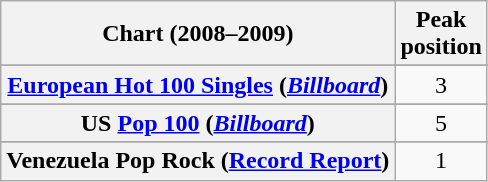<table class="wikitable sortable plainrowheaders">
<tr>
<th scope="col">Chart (2008–2009)</th>
<th scope="col">Peak<br>position</th>
</tr>
<tr>
</tr>
<tr>
</tr>
<tr>
</tr>
<tr>
</tr>
<tr>
</tr>
<tr>
</tr>
<tr>
</tr>
<tr>
</tr>
<tr>
</tr>
<tr>
</tr>
<tr>
<th scope="row"><a href='#'>European Hot 100 Singles</a> (<em><a href='#'>Billboard</a></em>)</th>
<td align="center">3</td>
</tr>
<tr>
</tr>
<tr>
</tr>
<tr>
</tr>
<tr>
</tr>
<tr>
</tr>
<tr>
</tr>
<tr>
</tr>
<tr>
</tr>
<tr>
</tr>
<tr>
</tr>
<tr>
</tr>
<tr>
</tr>
<tr>
</tr>
<tr>
</tr>
<tr>
</tr>
<tr>
</tr>
<tr>
</tr>
<tr>
</tr>
<tr>
</tr>
<tr>
</tr>
<tr>
<th scope="row">US <a href='#'>Pop 100</a> (<em><a href='#'>Billboard</a></em>)</th>
<td style="text-align:center;">5</td>
</tr>
<tr>
</tr>
<tr>
<th scope="row">Venezuela Pop Rock (<a href='#'>Record Report</a>)</th>
<td align="center">1</td>
</tr>
</table>
